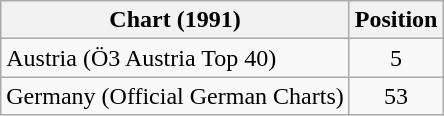<table class="wikitable sortable">
<tr>
<th>Chart (1991)</th>
<th>Position</th>
</tr>
<tr>
<td>Austria (Ö3 Austria Top 40)</td>
<td align="center">5</td>
</tr>
<tr>
<td>Germany (Official German Charts)</td>
<td align="center">53</td>
</tr>
</table>
